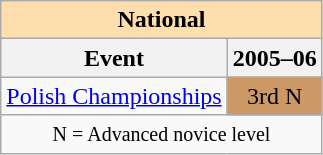<table class="wikitable" style="text-align:center">
<tr>
<th style="background-color: #ffdead; " colspan=2 align=center>National</th>
</tr>
<tr>
<th>Event</th>
<th>2005–06</th>
</tr>
<tr>
<td align=left><a href='#'>Polish Championships</a></td>
<td bgcolor=cc9966>3rd N</td>
</tr>
<tr>
<td colspan=2 align=center><small> N = Advanced novice level </small></td>
</tr>
</table>
